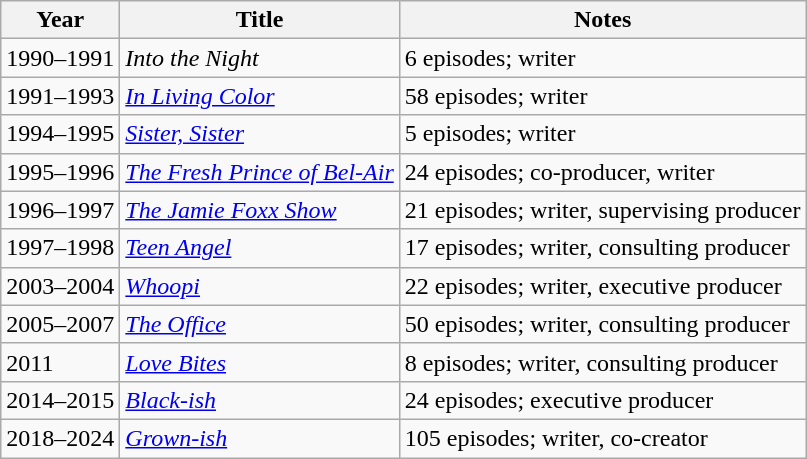<table class="wikitable sortable">
<tr>
<th>Year</th>
<th>Title</th>
<th class="unsortable">Notes</th>
</tr>
<tr>
<td>1990–1991</td>
<td><em>Into the Night</em></td>
<td>6 episodes; writer</td>
</tr>
<tr>
<td>1991–1993</td>
<td><em><a href='#'>In Living Color</a></em></td>
<td>58 episodes; writer</td>
</tr>
<tr>
<td>1994–1995</td>
<td><em><a href='#'>Sister, Sister</a></em></td>
<td>5 episodes; writer</td>
</tr>
<tr>
<td>1995–1996</td>
<td><em><a href='#'>The Fresh Prince of Bel-Air</a></em></td>
<td>24 episodes; co-producer, writer</td>
</tr>
<tr>
<td>1996–1997</td>
<td><em><a href='#'>The Jamie Foxx Show</a></em></td>
<td>21 episodes; writer, supervising producer</td>
</tr>
<tr>
<td>1997–1998</td>
<td><em><a href='#'>Teen Angel</a></em></td>
<td>17 episodes; writer, consulting producer</td>
</tr>
<tr>
<td>2003–2004</td>
<td><em><a href='#'>Whoopi</a></em></td>
<td>22 episodes; writer, executive producer</td>
</tr>
<tr>
<td>2005–2007</td>
<td><em><a href='#'>The Office</a></em></td>
<td>50 episodes; writer, consulting producer</td>
</tr>
<tr>
<td>2011</td>
<td><em><a href='#'>Love Bites</a></em></td>
<td>8 episodes; writer, consulting producer</td>
</tr>
<tr>
<td>2014–2015</td>
<td><em><a href='#'>Black-ish</a></em></td>
<td>24 episodes; executive producer</td>
</tr>
<tr>
<td>2018–2024</td>
<td><em><a href='#'>Grown-ish</a></em></td>
<td>105 episodes; writer, co-creator</td>
</tr>
</table>
